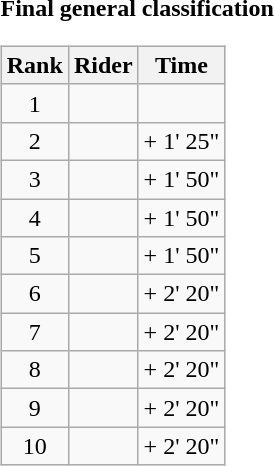<table>
<tr>
<td><strong>Final general classification</strong><br><table class="wikitable">
<tr>
<th scope="col">Rank</th>
<th scope="col">Rider</th>
<th scope="col">Time</th>
</tr>
<tr>
<td style="text-align:center;">1</td>
<td></td>
<td style="text-align:right;"></td>
</tr>
<tr>
<td style="text-align:center;">2</td>
<td></td>
<td style="text-align:right;">+ 1' 25"</td>
</tr>
<tr>
<td style="text-align:center;">3</td>
<td></td>
<td style="text-align:right;">+ 1' 50"</td>
</tr>
<tr>
<td style="text-align:center;">4</td>
<td></td>
<td style="text-align:right;">+ 1' 50"</td>
</tr>
<tr>
<td style="text-align:center;">5</td>
<td></td>
<td style="text-align:right;">+ 1' 50"</td>
</tr>
<tr>
<td style="text-align:center;">6</td>
<td></td>
<td style="text-align:right;">+ 2' 20"</td>
</tr>
<tr>
<td style="text-align:center;">7</td>
<td></td>
<td style="text-align:right;">+ 2' 20"</td>
</tr>
<tr>
<td style="text-align:center;">8</td>
<td></td>
<td style="text-align:right;">+ 2' 20"</td>
</tr>
<tr>
<td style="text-align:center;">9</td>
<td></td>
<td style="text-align:right;">+ 2' 20"</td>
</tr>
<tr>
<td style="text-align:center;">10</td>
<td></td>
<td style="text-align:right;">+ 2' 20"</td>
</tr>
</table>
</td>
</tr>
</table>
